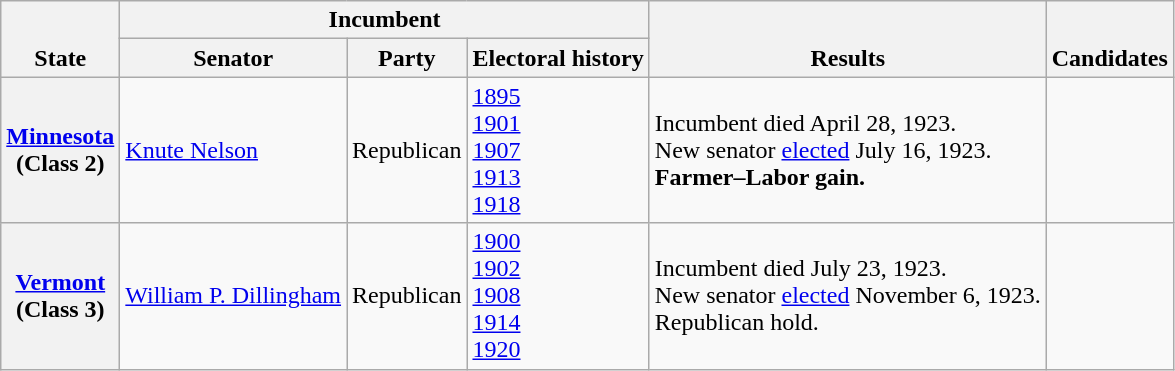<table class=wikitable>
<tr valign=bottom>
<th rowspan=2>State</th>
<th colspan=3>Incumbent</th>
<th rowspan=2>Results</th>
<th rowspan=2>Candidates</th>
</tr>
<tr>
<th>Senator</th>
<th>Party</th>
<th>Electoral history</th>
</tr>
<tr>
<th><a href='#'>Minnesota</a><br>(Class 2)</th>
<td><a href='#'>Knute Nelson</a></td>
<td>Republican</td>
<td><a href='#'>1895</a><br><a href='#'>1901</a><br><a href='#'>1907</a><br><a href='#'>1913</a><br><a href='#'>1918</a></td>
<td>Incumbent died April 28, 1923.<br>New senator <a href='#'>elected</a> July 16, 1923.<br><strong>Farmer–Labor gain.</strong></td>
<td nowrap></td>
</tr>
<tr>
<th><a href='#'>Vermont</a><br>(Class 3)</th>
<td><a href='#'>William P. Dillingham</a></td>
<td>Republican</td>
<td><a href='#'>1900 </a><br><a href='#'>1902</a><br><a href='#'>1908</a><br><a href='#'>1914</a><br><a href='#'>1920</a></td>
<td>Incumbent died July 23, 1923.<br>New senator <a href='#'>elected</a> November 6, 1923.<br>Republican hold.</td>
<td nowrap></td>
</tr>
</table>
